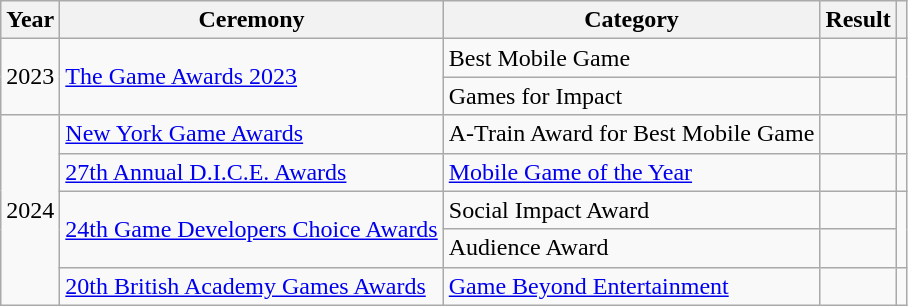<table class="wikitable plainrowheaders sortable" width="auto">
<tr>
<th scope="col">Year</th>
<th scope="col">Ceremony</th>
<th scope="col">Category</th>
<th scope="col">Result</th>
<th scope="col" class="unsortable"></th>
</tr>
<tr>
<td style="text-align:center;" rowspan="2">2023</td>
<td rowspan="2"><a href='#'>The Game Awards 2023</a></td>
<td>Best Mobile Game</td>
<td></td>
<td style="text-align:center;" rowspan="2"></td>
</tr>
<tr>
<td>Games for Impact</td>
<td></td>
</tr>
<tr>
<td style="text-align:center;" rowspan="5">2024</td>
<td><a href='#'>New York Game Awards</a></td>
<td>A-Train Award for Best Mobile Game</td>
<td></td>
<td style="text-align:center;"></td>
</tr>
<tr>
<td><a href='#'>27th Annual D.I.C.E. Awards</a></td>
<td><a href='#'>Mobile Game of the Year</a></td>
<td></td>
<td style="text-align:center;"></td>
</tr>
<tr>
<td rowspan="2"><a href='#'>24th Game Developers Choice Awards</a></td>
<td>Social Impact Award</td>
<td></td>
<td style="text-align:center;" rowspan="2"></td>
</tr>
<tr>
<td>Audience Award</td>
<td></td>
</tr>
<tr>
<td><a href='#'>20th British Academy Games Awards</a></td>
<td><a href='#'>Game Beyond Entertainment</a></td>
<td></td>
<td style="text-align:center;"></td>
</tr>
</table>
